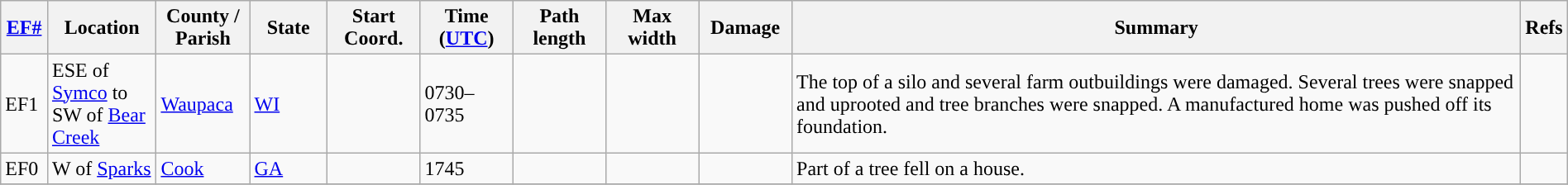<table class="wikitable sortable" style="width:100%;">
<tr>
<th scope="col" width="3%" align="center"><a href='#'>EF#</a></th>
<th scope="col" width="7%" align="center" class="unsortable">Location</th>
<th scope="col" width="6%" align="center" class="unsortable">County / Parish</th>
<th scope="col" width="5%" align="center">State</th>
<th scope="col" width="6%" align="center">Start Coord.</th>
<th scope="col" width="6%" align="center">Time (<a href='#'>UTC</a>)</th>
<th scope="col" width="6%" align="center">Path length</th>
<th scope="col" width="6%" align="center">Max width</th>
<th scope="col" width="6%" align="center">Damage</th>
<th scope="col" width="48%" class="unsortable" align="center">Summary</th>
<th scope="col" width="48%" class="unsortable" align="center">Refs</th>
</tr>
<tr>
<td>EF1</td>
<td>ESE of <a href='#'>Symco</a> to SW of <a href='#'>Bear Creek</a></td>
<td><a href='#'>Waupaca</a></td>
<td><a href='#'>WI</a></td>
<td></td>
<td>0730–0735</td>
<td></td>
<td></td>
<td></td>
<td>The top of a silo and several farm outbuildings were damaged. Several trees were snapped and uprooted and tree branches were snapped. A manufactured home was pushed off its foundation.</td>
<td></td>
</tr>
<tr>
<td>EF0</td>
<td>W of <a href='#'>Sparks</a></td>
<td><a href='#'>Cook</a></td>
<td><a href='#'>GA</a></td>
<td></td>
<td>1745</td>
<td></td>
<td></td>
<td></td>
<td>Part of a tree fell on a house.</td>
<td></td>
</tr>
<tr>
</tr>
</table>
